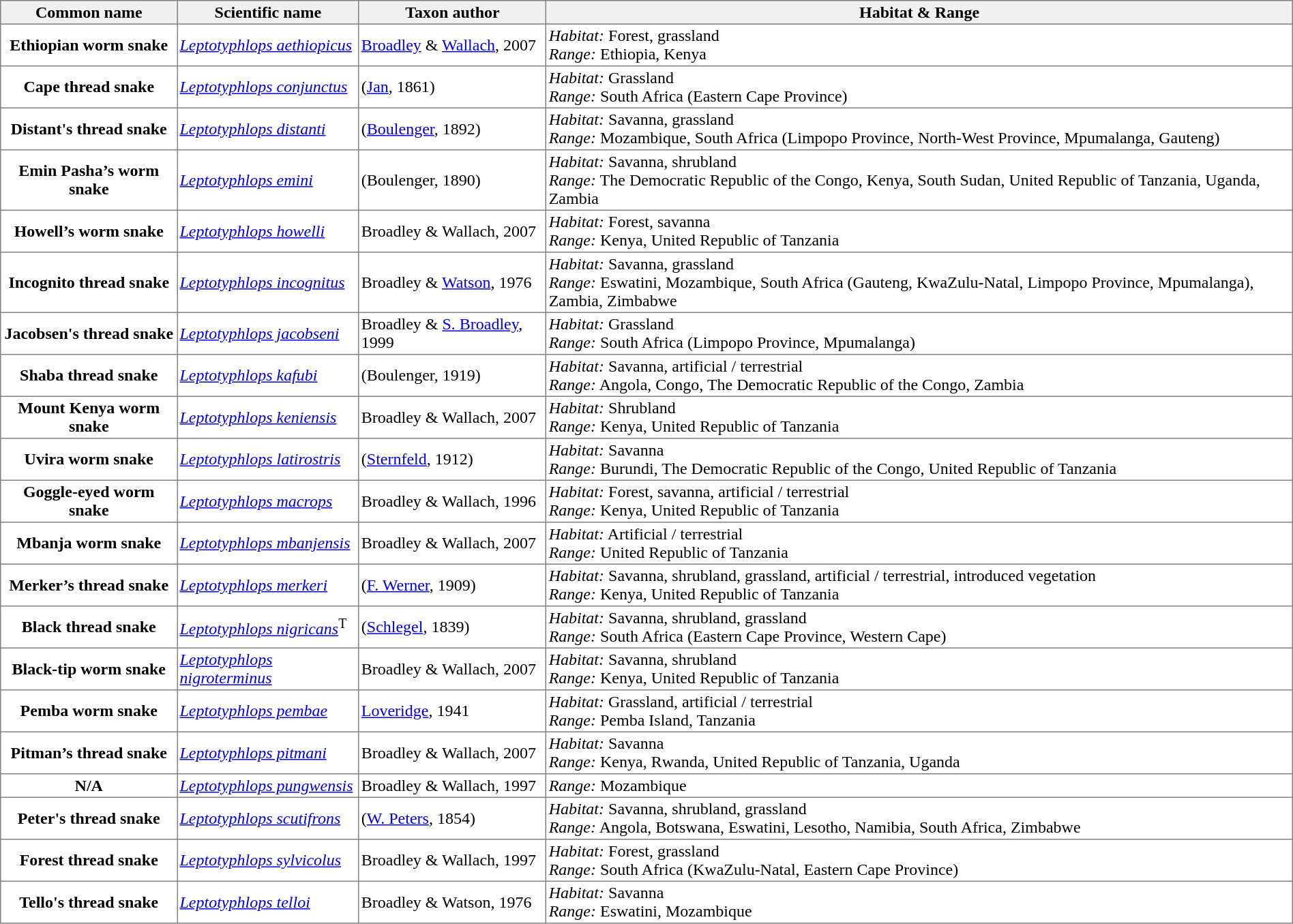<table cellspacing=0 cellpadding=2 border=1 style="border-collapse: collapse;">
<tr>
<th bgcolor="#f0f0f0">Common name</th>
<th bgcolor="#f0f0f0">Scientific name</th>
<th bgcolor="#f0f0f0">Taxon author</th>
<th bgcolor="#f0f0f0">Habitat & Range</th>
</tr>
<tr>
<th>Ethiopian worm snake</th>
<td><em><a href='#'>Leptotyphlops aethiopicus</a></em></td>
<td><a href='#'>Broadley</a> & <a href='#'>Wallach</a>, 2007</td>
<td><em>Habitat:</em> Forest, grassland<br><em>Range:</em> Ethiopia, Kenya</td>
</tr>
<tr>
<th>Cape thread snake<br></th>
<td><em><a href='#'>Leptotyphlops conjunctus</a></em></td>
<td>(<a href='#'>Jan</a>, 1861)</td>
<td><em>Habitat:</em> Grassland<br><em>Range:</em> South Africa (Eastern Cape Province)</td>
</tr>
<tr>
<th>Distant's thread snake<br></th>
<td><em><a href='#'>Leptotyphlops distanti</a></em></td>
<td>(<a href='#'>Boulenger</a>, 1892)</td>
<td><em>Habitat:</em> Savanna, grassland<br><em>Range:</em> Mozambique, South Africa (Limpopo Province, North-West Province, Mpumalanga, Gauteng)</td>
</tr>
<tr>
<th>Emin Pasha’s worm snake</th>
<td><em><a href='#'>Leptotyphlops emini</a></em></td>
<td>(Boulenger, 1890)</td>
<td><em>Habitat:</em> Savanna, shrubland<br><em>Range:</em> The Democratic Republic of the Congo, Kenya, South Sudan, United Republic of Tanzania, Uganda, Zambia</td>
</tr>
<tr>
<th>Howell’s worm snake</th>
<td><em><a href='#'>Leptotyphlops howelli</a></em> </td>
<td>Broadley & Wallach, 2007</td>
<td><em>Habitat:</em> Forest, savanna<br><em>Range:</em> Kenya, United Republic of Tanzania</td>
</tr>
<tr>
<th>Incognito thread snake<br></th>
<td><em><a href='#'>Leptotyphlops incognitus</a></em></td>
<td>Broadley & <a href='#'>Watson</a>, 1976</td>
<td><em>Habitat:</em> Savanna, grassland<br><em>Range:</em> Eswatini, Mozambique, South Africa (Gauteng, KwaZulu-Natal, Limpopo Province, Mpumalanga), Zambia, Zimbabwe</td>
</tr>
<tr>
<th>Jacobsen's thread snake<br></th>
<td><em><a href='#'>Leptotyphlops jacobseni</a></em> </td>
<td>Broadley & <a href='#'>S. Broadley</a>, 1999</td>
<td><em>Habitat:</em> Grassland<br><em>Range:</em> South Africa (Limpopo Province, Mpumalanga)</td>
</tr>
<tr>
<th>Shaba thread snake</th>
<td><em><a href='#'>Leptotyphlops kafubi</a></em> </td>
<td>(Boulenger, 1919)</td>
<td><em>Habitat:</em> Savanna, artificial / terrestrial<br><em>Range:</em> Angola, Congo, The Democratic Republic of the Congo, Zambia</td>
</tr>
<tr>
<th>Mount Kenya worm snake</th>
<td><em><a href='#'>Leptotyphlops keniensis</a></em></td>
<td>Broadley & Wallach, 2007</td>
<td><em>Habitat:</em> Shrubland<br><em>Range:</em> Kenya, United Republic of Tanzania</td>
</tr>
<tr>
<th>Uvira worm snake</th>
<td><em><a href='#'>Leptotyphlops latirostris</a></em></td>
<td>(<a href='#'>Sternfeld</a>, 1912)</td>
<td><em>Habitat:</em> Savanna<br><em>Range:</em> Burundi, The Democratic Republic of the Congo, United Republic of Tanzania</td>
</tr>
<tr>
<th>Goggle-eyed worm snake<br></th>
<td><em><a href='#'>Leptotyphlops macrops</a></em></td>
<td>Broadley & Wallach, 1996</td>
<td><em>Habitat:</em> Forest, savanna, artificial / terrestrial<br><em>Range:</em> Kenya, United Republic of Tanzania</td>
</tr>
<tr>
<th>Mbanja worm snake</th>
<td><em><a href='#'>Leptotyphlops mbanjensis</a></em></td>
<td>Broadley & Wallach, 2007</td>
<td><em>Habitat:</em> Artificial / terrestrial<br><em>Range:</em> United Republic of Tanzania</td>
</tr>
<tr>
<th>Merker’s thread snake</th>
<td><em><a href='#'>Leptotyphlops merkeri</a></em> </td>
<td>(<a href='#'>F. Werner</a>, 1909)</td>
<td><em>Habitat:</em> Savanna, shrubland, grassland, artificial / terrestrial, introduced vegetation<br><em>Range:</em> Kenya, United Republic of Tanzania</td>
</tr>
<tr>
<th>Black thread snake<br></th>
<td><em><a href='#'>Leptotyphlops nigricans</a></em><span><sup>T</sup></span></td>
<td>(<a href='#'>Schlegel</a>, 1839)</td>
<td><em>Habitat:</em> Savanna, shrubland, grassland<br><em>Range:</em> South Africa (Eastern Cape Province, Western Cape)</td>
</tr>
<tr>
<th>Black-tip worm snake</th>
<td><em><a href='#'>Leptotyphlops nigroterminus</a></em></td>
<td>Broadley & Wallach, 2007</td>
<td><em>Habitat:</em> Savanna, shrubland<br><em>Range:</em> Kenya, United Republic of Tanzania</td>
</tr>
<tr>
<th>Pemba worm snake</th>
<td><em><a href='#'>Leptotyphlops pembae</a></em></td>
<td><a href='#'>Loveridge</a>, 1941</td>
<td><em>Habitat:</em> Grassland, artificial / terrestrial<br><em>Range:</em> Pemba Island, Tanzania</td>
</tr>
<tr>
<th>Pitman’s thread snake</th>
<td><em><a href='#'>Leptotyphlops pitmani</a></em> </td>
<td>Broadley & Wallach, 2007</td>
<td><em>Habitat:</em> Savanna<br><em>Range:</em> Kenya, Rwanda, United Republic of Tanzania, Uganda</td>
</tr>
<tr>
<th>N/A</th>
<td><em><a href='#'>Leptotyphlops pungwensis</a></em></td>
<td>Broadley & Wallach, 1997</td>
<td><em>Range:</em> Mozambique</td>
</tr>
<tr>
<th>Peter's thread snake<br></th>
<td><em><a href='#'>Leptotyphlops scutifrons</a></em></td>
<td>(<a href='#'>W. Peters</a>, 1854)</td>
<td><em>Habitat:</em> Savanna, shrubland, grassland<br><em>Range:</em> Angola, Botswana, Eswatini, Lesotho, Namibia, South Africa, Zimbabwe</td>
</tr>
<tr>
<th>Forest thread snake<br></th>
<td><em><a href='#'>Leptotyphlops sylvicolus</a></em></td>
<td>Broadley & Wallach, 1997</td>
<td><em>Habitat:</em> Forest, grassland<br><em>Range:</em> South Africa (KwaZulu-Natal, Eastern Cape Province)</td>
</tr>
<tr>
<th>Tello's thread snake</th>
<td><em><a href='#'>Leptotyphlops telloi</a></em></td>
<td>Broadley & Watson, 1976</td>
<td><em>Habitat:</em> Savanna<br><em>Range:</em> Eswatini, Mozambique</td>
</tr>
</table>
